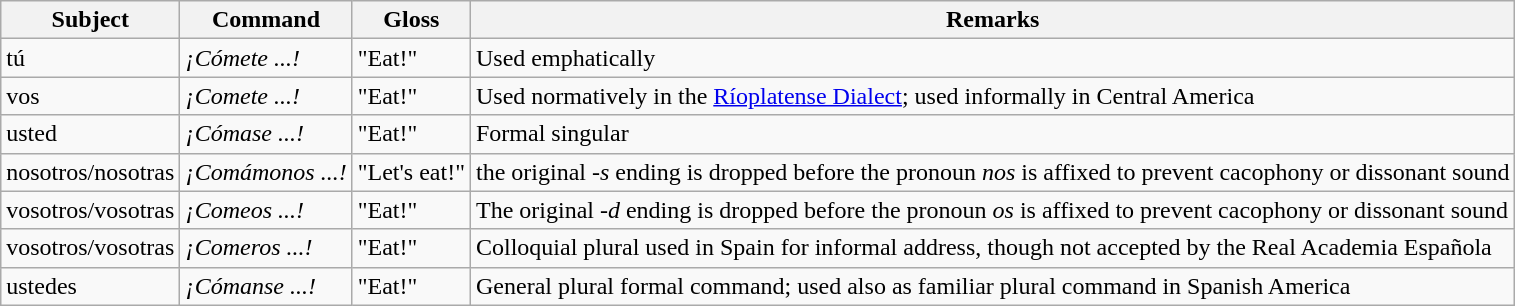<table class="wikitable">
<tr>
<th>Subject</th>
<th>Command</th>
<th>Gloss</th>
<th>Remarks</th>
</tr>
<tr>
<td>tú</td>
<td><em>¡Cómete ...!</em></td>
<td>"Eat!"</td>
<td>Used emphatically</td>
</tr>
<tr>
<td>vos</td>
<td><em>¡Comete ...!</em></td>
<td>"Eat!"</td>
<td>Used normatively in the <a href='#'>Ríoplatense Dialect</a>; used informally in Central America</td>
</tr>
<tr>
<td>usted</td>
<td><em>¡Cómase ...!</em></td>
<td>"Eat!"</td>
<td>Formal singular</td>
</tr>
<tr>
<td>nosotros/nosotras</td>
<td><em>¡Comámonos ...!</em></td>
<td>"Let's eat!"</td>
<td>the original <em>-s</em> ending is dropped before the pronoun <em>nos</em> is affixed to prevent cacophony or dissonant sound</td>
</tr>
<tr>
<td>vosotros/vosotras</td>
<td><em>¡Comeos ...!</em></td>
<td>"Eat!"</td>
<td>The original <em>-d</em> ending is dropped before the pronoun <em>os</em> is affixed to prevent cacophony or dissonant sound</td>
</tr>
<tr>
<td>vosotros/vosotras</td>
<td><em>¡Comeros ...!</em></td>
<td>"Eat!"</td>
<td>Colloquial plural used in Spain for informal address, though not accepted by the Real Academia Española</td>
</tr>
<tr>
<td>ustedes</td>
<td><em>¡Cómanse ...!</em></td>
<td>"Eat!"</td>
<td>General plural formal command; used also as familiar plural command in Spanish America</td>
</tr>
</table>
